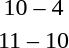<table style="text-align:center">
<tr>
<th width=200></th>
<th width=100></th>
<th width=200></th>
</tr>
<tr>
<td align=right><strong></strong></td>
<td>10 – 4</td>
<td align=left></td>
</tr>
<tr>
<td align=right><strong></strong></td>
<td>11 – 10</td>
<td align=left></td>
</tr>
</table>
